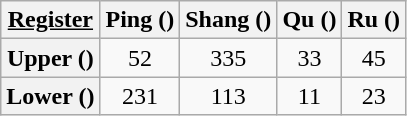<table class="wikitable" style="text-align:center;">
<tr>
<th><u>Register</u></th>
<th>Ping ()</th>
<th>Shang ()</th>
<th>Qu ()</th>
<th>Ru ()</th>
</tr>
<tr>
<th>Upper ()</th>
<td>52</td>
<td>335</td>
<td>33</td>
<td>45</td>
</tr>
<tr>
<th>Lower ()</th>
<td>231</td>
<td>113</td>
<td>11</td>
<td>23</td>
</tr>
</table>
